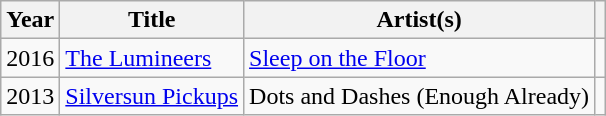<table class="wikitable">
<tr>
<th>Year</th>
<th>Title</th>
<th>Artist(s)</th>
<th scope="col"></th>
</tr>
<tr>
<td>2016</td>
<td><a href='#'>The Lumineers</a></td>
<td><a href='#'>Sleep on the Floor</a></td>
<td></td>
</tr>
<tr>
<td>2013</td>
<td><a href='#'>Silversun Pickups</a></td>
<td>Dots and Dashes (Enough Already)</td>
<td></td>
</tr>
</table>
